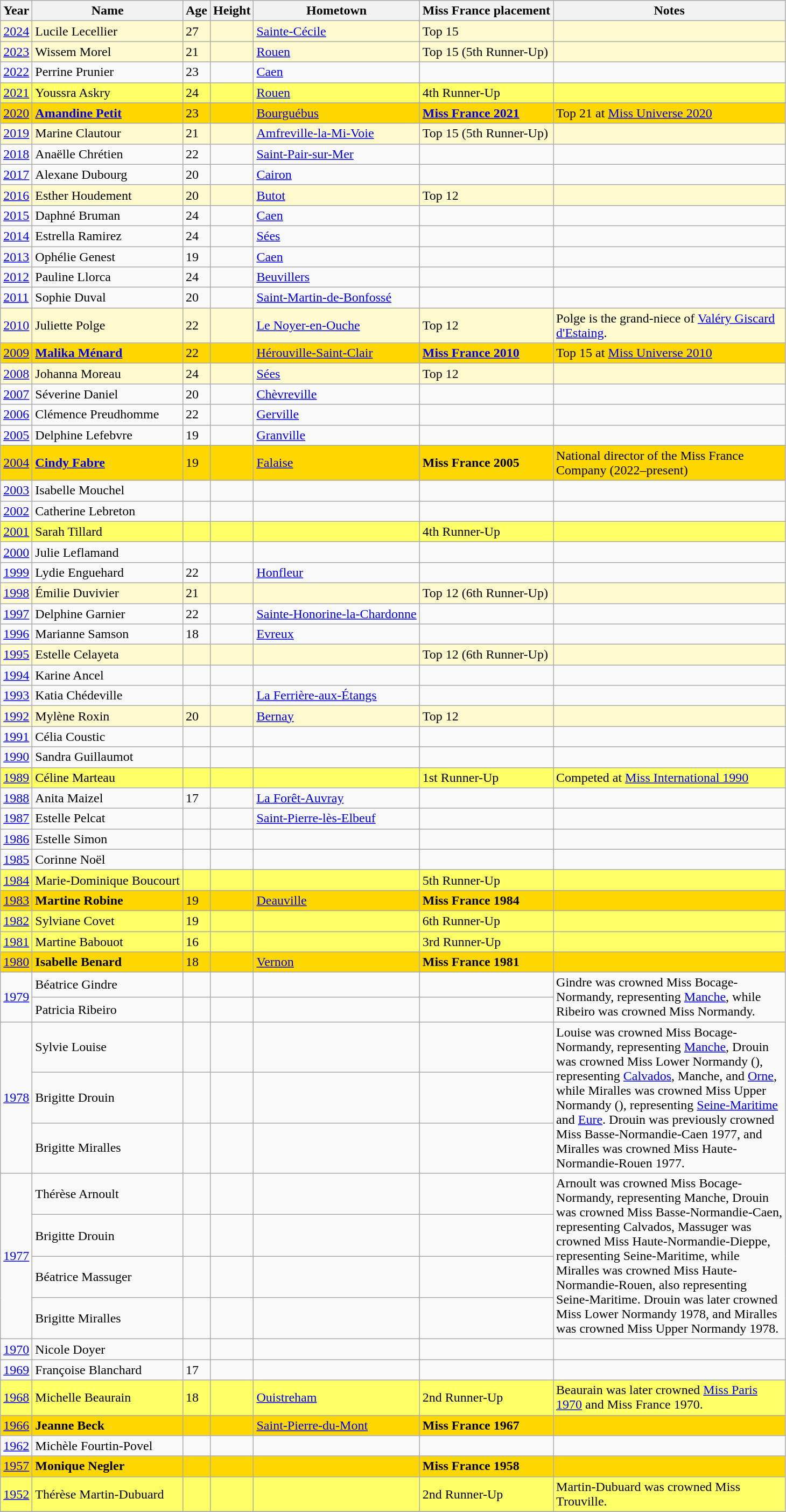<table class="wikitable sortable">
<tr>
<th>Year</th>
<th>Name</th>
<th>Age</th>
<th>Height</th>
<th>Hometown</th>
<th>Miss France placement</th>
<th width=280>Notes</th>
</tr>
<tr bgcolor=#FFFACD>
<td><a href='#'>2024</a></td>
<td>Lucile Lecellier</td>
<td>27</td>
<td></td>
<td><a href='#'>Sainte-Cécile</a></td>
<td>Top 15</td>
<td></td>
</tr>
<tr bgcolor=#FFFACD>
<td><a href='#'>2023</a></td>
<td>Wissem Morel</td>
<td>21</td>
<td></td>
<td><a href='#'>Rouen</a></td>
<td>Top 15 (5th Runner-Up)</td>
<td></td>
</tr>
<tr>
<td><a href='#'>2022</a></td>
<td>Perrine Prunier</td>
<td>23</td>
<td></td>
<td><a href='#'>Caen</a></td>
<td></td>
<td></td>
</tr>
<tr bgcolor=#FFFF66>
<td><a href='#'>2021</a></td>
<td>Youssra Askry</td>
<td>24</td>
<td></td>
<td><a href='#'>Rouen</a></td>
<td>4th Runner-Up</td>
<td></td>
</tr>
<tr>
</tr>
<tr bgcolor=gold>
<td><a href='#'>2020</a></td>
<td><strong><a href='#'>Amandine Petit</a></strong></td>
<td>23</td>
<td></td>
<td><a href='#'>Bourguébus</a></td>
<td><strong><a href='#'>Miss France 2021</a></strong></td>
<td>Top 21 at <a href='#'>Miss Universe 2020</a></td>
</tr>
<tr bgcolor=#FFFACD>
<td><a href='#'>2019</a></td>
<td>Marine Clautour</td>
<td>21</td>
<td></td>
<td><a href='#'>Amfreville-la-Mi-Voie</a></td>
<td>Top 15 (5th Runner-Up)</td>
<td></td>
</tr>
<tr>
<td><a href='#'>2018</a></td>
<td>Anaëlle Chrétien</td>
<td>22</td>
<td></td>
<td><a href='#'>Saint-Pair-sur-Mer</a></td>
<td></td>
<td></td>
</tr>
<tr>
<td><a href='#'>2017</a></td>
<td>Alexane Dubourg</td>
<td>20</td>
<td></td>
<td><a href='#'>Cairon</a></td>
<td></td>
<td></td>
</tr>
<tr bgcolor=#FFFACD>
<td><a href='#'>2016</a></td>
<td>Esther Houdement</td>
<td>20</td>
<td></td>
<td><a href='#'>Butot</a></td>
<td>Top 12</td>
<td></td>
</tr>
<tr>
<td><a href='#'>2015</a></td>
<td>Daphné Bruman</td>
<td>24</td>
<td></td>
<td><a href='#'>Caen</a></td>
<td></td>
<td></td>
</tr>
<tr>
<td><a href='#'>2014</a></td>
<td>Estrella Ramirez</td>
<td>24</td>
<td></td>
<td><a href='#'>Sées</a></td>
<td></td>
<td></td>
</tr>
<tr>
<td><a href='#'>2013</a></td>
<td>Ophélie Genest</td>
<td>19</td>
<td></td>
<td><a href='#'>Caen</a></td>
<td></td>
<td></td>
</tr>
<tr>
<td><a href='#'>2012</a></td>
<td>Pauline Llorca</td>
<td>24</td>
<td></td>
<td><a href='#'>Beuvillers</a></td>
<td></td>
<td></td>
</tr>
<tr>
<td><a href='#'>2011</a></td>
<td>Sophie Duval</td>
<td>20</td>
<td></td>
<td><a href='#'>Saint-Martin-de-Bonfossé</a></td>
<td></td>
<td></td>
</tr>
<tr bgcolor=#FFFACD>
<td><a href='#'>2010</a></td>
<td>Juliette Polge</td>
<td>22</td>
<td></td>
<td><a href='#'>Le Noyer-en-Ouche</a></td>
<td>Top 12</td>
<td>Polge is the grand-niece of <a href='#'>Valéry Giscard d'Estaing</a>.</td>
</tr>
<tr bgcolor=gold>
<td><a href='#'>2009</a></td>
<td><strong><a href='#'>Malika Ménard</a></strong></td>
<td>22</td>
<td></td>
<td><a href='#'>Hérouville-Saint-Clair</a></td>
<td><strong><a href='#'>Miss France 2010</a></strong></td>
<td>Top 15 at <a href='#'>Miss Universe 2010</a></td>
</tr>
<tr bgcolor=#FFFACD>
<td><a href='#'>2008</a></td>
<td>Johanna Moreau</td>
<td>24</td>
<td></td>
<td><a href='#'>Sées</a></td>
<td>Top 12</td>
<td></td>
</tr>
<tr>
<td><a href='#'>2007</a></td>
<td>Séverine Daniel</td>
<td>20</td>
<td></td>
<td><a href='#'>Chèvreville</a></td>
<td></td>
<td></td>
</tr>
<tr>
<td><a href='#'>2006</a></td>
<td>Clémence Preudhomme</td>
<td>22</td>
<td></td>
<td><a href='#'>Gerville</a></td>
<td></td>
<td></td>
</tr>
<tr>
<td><a href='#'>2005</a></td>
<td>Delphine Lefebvre</td>
<td>19</td>
<td></td>
<td><a href='#'>Granville</a></td>
<td></td>
<td></td>
</tr>
<tr bgcolor=gold>
<td><a href='#'>2004</a></td>
<td><strong><a href='#'>Cindy Fabre</a></strong></td>
<td>19</td>
<td></td>
<td><a href='#'>Falaise</a></td>
<td><strong>Miss France 2005</strong></td>
<td>National director of the Miss France Company (2022–present)</td>
</tr>
<tr>
<td><a href='#'>2003</a></td>
<td>Isabelle Mouchel</td>
<td></td>
<td></td>
<td></td>
<td></td>
<td></td>
</tr>
<tr>
<td><a href='#'>2002</a></td>
<td>Catherine Lebreton</td>
<td></td>
<td></td>
<td></td>
<td></td>
<td></td>
</tr>
<tr bgcolor=#FFFF66>
<td><a href='#'>2001</a></td>
<td>Sarah Tillard</td>
<td></td>
<td></td>
<td></td>
<td>4th Runner-Up</td>
<td></td>
</tr>
<tr>
<td><a href='#'>2000</a></td>
<td>Julie Leflamand</td>
<td></td>
<td></td>
<td></td>
<td></td>
<td></td>
</tr>
<tr>
<td><a href='#'>1999</a></td>
<td>Lydie Enguehard</td>
<td>22</td>
<td></td>
<td><a href='#'>Honfleur</a></td>
<td></td>
<td></td>
</tr>
<tr bgcolor=#FFFACD>
<td><a href='#'>1998</a></td>
<td>Émilie Duvivier</td>
<td>21</td>
<td></td>
<td></td>
<td>Top 12 (6th Runner-Up)</td>
<td></td>
</tr>
<tr>
<td><a href='#'>1997</a></td>
<td>Delphine Garnier</td>
<td>22</td>
<td></td>
<td><a href='#'>Sainte-Honorine-la-Chardonne</a></td>
<td></td>
<td></td>
</tr>
<tr>
<td><a href='#'>1996</a></td>
<td>Marianne Samson</td>
<td>18</td>
<td></td>
<td><a href='#'>Evreux</a></td>
<td></td>
<td></td>
</tr>
<tr bgcolor=#FFFACD>
<td><a href='#'>1995</a></td>
<td>Estelle Celayeta</td>
<td></td>
<td></td>
<td></td>
<td>Top 12 (6th Runner-Up)</td>
<td></td>
</tr>
<tr>
<td><a href='#'>1994</a></td>
<td>Karine Ancel</td>
<td></td>
<td></td>
<td></td>
<td></td>
<td></td>
</tr>
<tr>
<td><a href='#'>1993</a></td>
<td>Katia Chédeville</td>
<td></td>
<td></td>
<td><a href='#'>La Ferrière-aux-Étangs</a></td>
<td></td>
<td></td>
</tr>
<tr bgcolor=#FFFACD>
<td><a href='#'>1992</a></td>
<td>Mylène Roxin</td>
<td>20</td>
<td></td>
<td><a href='#'>Bernay</a></td>
<td>Top 12</td>
<td></td>
</tr>
<tr>
<td><a href='#'>1991</a></td>
<td>Célia Coustic</td>
<td></td>
<td></td>
<td></td>
<td></td>
<td></td>
</tr>
<tr>
<td><a href='#'>1990</a></td>
<td>Sandra Guillaumot</td>
<td></td>
<td></td>
<td></td>
<td></td>
<td></td>
</tr>
<tr bgcolor=#FFFF66>
<td><a href='#'>1989</a></td>
<td>Céline Marteau</td>
<td></td>
<td></td>
<td></td>
<td>1st Runner-Up</td>
<td>Competed at <a href='#'>Miss International 1990</a></td>
</tr>
<tr>
<td><a href='#'>1988</a></td>
<td>Anita Maizel</td>
<td>17</td>
<td></td>
<td><a href='#'>La Forêt-Auvray</a></td>
<td></td>
<td></td>
</tr>
<tr>
<td><a href='#'>1987</a></td>
<td>Estelle Pelcat</td>
<td></td>
<td></td>
<td><a href='#'>Saint-Pierre-lès-Elbeuf</a></td>
<td></td>
<td></td>
</tr>
<tr>
<td><a href='#'>1986</a></td>
<td>Estelle Simon</td>
<td></td>
<td></td>
<td></td>
<td></td>
<td></td>
</tr>
<tr>
<td><a href='#'>1985</a></td>
<td>Corinne Noël</td>
<td></td>
<td></td>
<td></td>
<td></td>
<td></td>
</tr>
<tr bgcolor=#FFFF66>
<td><a href='#'>1984</a></td>
<td>Marie-Dominique Boucourt</td>
<td></td>
<td></td>
<td></td>
<td>5th Runner-Up</td>
<td></td>
</tr>
<tr bgcolor=gold>
<td><a href='#'>1983</a></td>
<td><strong>Martine Robine</strong></td>
<td>19</td>
<td></td>
<td><a href='#'>Deauville</a></td>
<td><strong>Miss France 1984</strong></td>
<td></td>
</tr>
<tr bgcolor=#FFFF66>
<td><a href='#'>1982</a></td>
<td>Sylviane Covet</td>
<td>19</td>
<td></td>
<td></td>
<td>6th Runner-Up</td>
<td></td>
</tr>
<tr bgcolor=#FFFF66>
<td><a href='#'>1981</a></td>
<td>Martine Babouot</td>
<td>16</td>
<td></td>
<td></td>
<td>3rd Runner-Up</td>
<td></td>
</tr>
<tr bgcolor=gold>
<td><a href='#'>1980</a></td>
<td><strong>Isabelle Benard</strong></td>
<td>18</td>
<td></td>
<td><a href='#'>Vernon</a></td>
<td><strong>Miss France 1981</strong></td>
<td></td>
</tr>
<tr>
<td rowspan=2><a href='#'>1979</a></td>
<td>Béatrice Gindre</td>
<td></td>
<td></td>
<td></td>
<td></td>
<td rowspan=2>Gindre was crowned Miss Bocage-Normandy, representing <a href='#'>Manche</a>, while Ribeiro was crowned Miss Normandy.</td>
</tr>
<tr>
<td>Patricia Ribeiro</td>
<td></td>
<td></td>
<td></td>
<td></td>
</tr>
<tr>
<td rowspan=3><a href='#'>1978</a></td>
<td>Sylvie Louise</td>
<td></td>
<td></td>
<td></td>
<td></td>
<td rowspan=3>Louise was crowned Miss Bocage-Normandy, representing <a href='#'>Manche</a>, Drouin was crowned Miss Lower Normandy (), representing <a href='#'>Calvados</a>, Manche, and <a href='#'>Orne</a>, while Miralles was crowned Miss Upper Normandy (), representing <a href='#'>Seine-Maritime</a> and <a href='#'>Eure</a>. Drouin was previously crowned Miss Basse-Normandie-Caen 1977, and Miralles was crowned Miss Haute-Normandie-Rouen 1977.</td>
</tr>
<tr>
<td>Brigitte Drouin</td>
<td></td>
<td></td>
<td></td>
<td></td>
</tr>
<tr>
<td>Brigitte Miralles</td>
<td></td>
<td></td>
<td></td>
<td></td>
</tr>
<tr>
<td rowspan=4><a href='#'>1977</a></td>
<td>Thérèse Arnoult</td>
<td></td>
<td></td>
<td></td>
<td></td>
<td rowspan=4>Arnoult was crowned Miss Bocage-Normandy, representing Manche, Drouin was crowned Miss Basse-Normandie-Caen, representing Calvados, Massuger was crowned Miss Haute-Normandie-Dieppe, representing Seine-Maritime, while Miralles was crowned Miss Haute-Normandie-Rouen, also representing Seine-Maritime. Drouin was later crowned Miss Lower Normandy 1978, and Miralles was crowned Miss Upper Normandy 1978.</td>
</tr>
<tr>
<td>Brigitte Drouin</td>
<td></td>
<td></td>
<td></td>
<td></td>
</tr>
<tr>
<td>Béatrice Massuger</td>
<td></td>
<td></td>
<td></td>
<td></td>
</tr>
<tr>
<td>Brigitte Miralles</td>
<td></td>
<td></td>
<td></td>
<td></td>
</tr>
<tr>
<td><a href='#'>1970</a></td>
<td>Nicole Doyer</td>
<td></td>
<td></td>
<td></td>
<td></td>
<td></td>
</tr>
<tr>
<td><a href='#'>1969</a></td>
<td>Françoise Blanchard</td>
<td>17</td>
<td></td>
<td></td>
<td></td>
<td></td>
</tr>
<tr bgcolor=#FFFF66>
<td><a href='#'>1968</a></td>
<td>Michelle Beaurain</td>
<td>18</td>
<td></td>
<td><a href='#'>Ouistreham</a></td>
<td>2nd Runner-Up</td>
<td>Beaurain was later crowned <a href='#'>Miss Paris 1970</a> and Miss France 1970.</td>
</tr>
<tr bgcolor=gold>
<td><a href='#'>1966</a></td>
<td><strong>Jeanne Beck</strong></td>
<td></td>
<td></td>
<td><a href='#'>Saint-Pierre-du-Mont</a></td>
<td><strong>Miss France 1967</strong></td>
<td></td>
</tr>
<tr>
<td><a href='#'>1962</a></td>
<td>Michèle Fourtin-Povel</td>
<td></td>
<td></td>
<td></td>
<td></td>
<td></td>
</tr>
<tr bgcolor=gold>
<td><a href='#'>1957</a></td>
<td><strong>Monique Negler</strong></td>
<td></td>
<td></td>
<td></td>
<td><strong>Miss France 1958</strong></td>
<td></td>
</tr>
<tr bgcolor=#FFFF66>
<td><a href='#'>1952</a></td>
<td>Thérèse Martin-Dubuard</td>
<td></td>
<td></td>
<td></td>
<td>2nd Runner-Up</td>
<td>Martin-Dubuard was crowned Miss Trouville.</td>
</tr>
<tr>
</tr>
</table>
